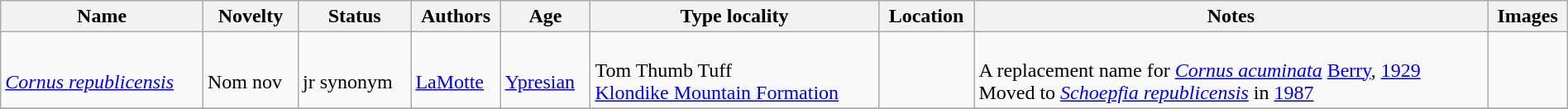<table class="wikitable sortable" align="center" width="100%">
<tr>
<th>Name</th>
<th>Novelty</th>
<th>Status</th>
<th>Authors</th>
<th>Age</th>
<th>Type locality</th>
<th>Location</th>
<th>Notes</th>
<th>Images</th>
</tr>
<tr>
<td><br><em><a href='#'>Cornus republicensis</a></em></td>
<td><br>Nom nov</td>
<td><br>jr synonym</td>
<td><br><a href='#'>LaMotte</a></td>
<td><br><a href='#'>Ypresian</a></td>
<td><br>Tom Thumb Tuff<br><a href='#'>Klondike Mountain Formation</a></td>
<td><br><br></td>
<td><br>A replacement name for <em><a href='#'>Cornus acuminata</a></em> <a href='#'>Berry</a>, <a href='#'>1929</a><br> Moved to <em><a href='#'>Schoepfia republicensis</a></em> in <a href='#'>1987</a></td>
<td><br></td>
</tr>
<tr>
</tr>
</table>
